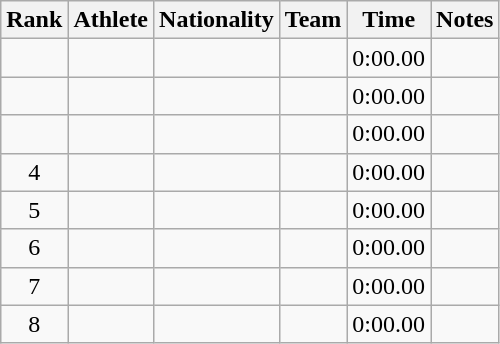<table class="wikitable sortable plainrowheaders" style="text-align:center">
<tr>
<th scope="col">Rank</th>
<th scope="col">Athlete</th>
<th scope="col">Nationality</th>
<th scope="col">Team</th>
<th scope="col">Time</th>
<th scope="col">Notes</th>
</tr>
<tr>
<td></td>
<td align=left></td>
<td align=left></td>
<td></td>
<td>0:00.00</td>
<td></td>
</tr>
<tr>
<td></td>
<td align=left></td>
<td align=left></td>
<td></td>
<td>0:00.00</td>
<td></td>
</tr>
<tr>
<td></td>
<td align=left></td>
<td align=left></td>
<td></td>
<td>0:00.00</td>
<td></td>
</tr>
<tr>
<td>4</td>
<td align=left></td>
<td align=left></td>
<td></td>
<td>0:00.00</td>
<td></td>
</tr>
<tr>
<td>5</td>
<td align=left></td>
<td align=left></td>
<td></td>
<td>0:00.00</td>
<td></td>
</tr>
<tr>
<td>6</td>
<td align=left></td>
<td align=left></td>
<td></td>
<td>0:00.00</td>
<td></td>
</tr>
<tr>
<td>7</td>
<td align=left></td>
<td align=left></td>
<td></td>
<td>0:00.00</td>
<td></td>
</tr>
<tr>
<td>8</td>
<td align=left></td>
<td align=left></td>
<td></td>
<td>0:00.00</td>
<td></td>
</tr>
</table>
